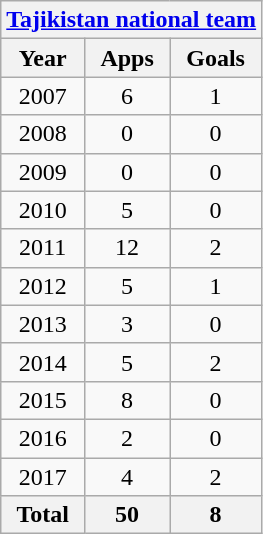<table class="wikitable" style="text-align:center">
<tr>
<th colspan=3><a href='#'>Tajikistan national team</a></th>
</tr>
<tr>
<th>Year</th>
<th>Apps</th>
<th>Goals</th>
</tr>
<tr>
<td>2007</td>
<td>6</td>
<td>1</td>
</tr>
<tr>
<td>2008</td>
<td>0</td>
<td>0</td>
</tr>
<tr>
<td>2009</td>
<td>0</td>
<td>0</td>
</tr>
<tr>
<td>2010</td>
<td>5</td>
<td>0</td>
</tr>
<tr>
<td>2011</td>
<td>12</td>
<td>2</td>
</tr>
<tr>
<td>2012</td>
<td>5</td>
<td>1</td>
</tr>
<tr>
<td>2013</td>
<td>3</td>
<td>0</td>
</tr>
<tr>
<td>2014</td>
<td>5</td>
<td>2</td>
</tr>
<tr>
<td>2015</td>
<td>8</td>
<td>0</td>
</tr>
<tr>
<td>2016</td>
<td>2</td>
<td>0</td>
</tr>
<tr>
<td>2017</td>
<td>4</td>
<td>2</td>
</tr>
<tr>
<th>Total</th>
<th>50</th>
<th>8</th>
</tr>
</table>
